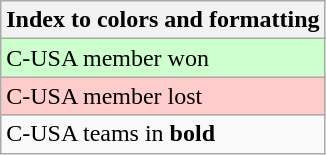<table class="wikitable">
<tr>
<th>Index to colors and formatting</th>
</tr>
<tr style="background:#cfc;">
<td>C-USA member won</td>
</tr>
<tr style="background:#fcc;">
<td>C-USA member lost</td>
</tr>
<tr>
<td>C-USA teams in <strong>bold</strong></td>
</tr>
</table>
